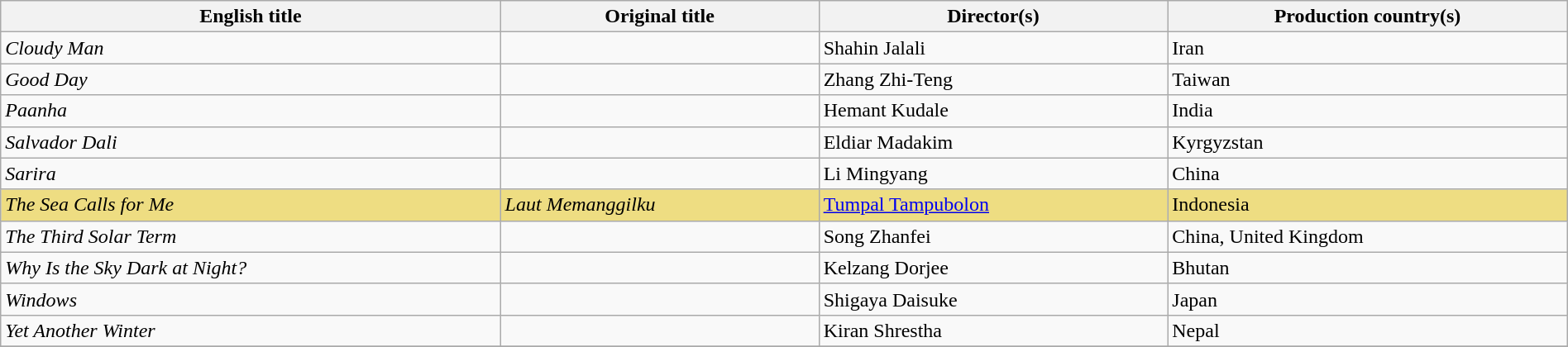<table class="sortable wikitable" style="width:100%; margin-bottom:4px" cellpadding="5">
<tr>
<th scope="col">English title</th>
<th scope="col">Original title</th>
<th scope="col">Director(s)</th>
<th scope="col">Production country(s)</th>
</tr>
<tr>
<td><em>Cloudy Man</em></td>
<td></td>
<td>Shahin Jalali</td>
<td>Iran</td>
</tr>
<tr>
<td><em>Good Day</em></td>
<td></td>
<td>Zhang Zhi-Teng</td>
<td>Taiwan</td>
</tr>
<tr>
<td><em>Paanha</em></td>
<td></td>
<td>Hemant Kudale</td>
<td>India</td>
</tr>
<tr>
<td><em>Salvador Dali</em></td>
<td></td>
<td>Eldiar Madakim</td>
<td>Kyrgyzstan</td>
</tr>
<tr>
<td><em>Sarira</em></td>
<td></td>
<td>Li Mingyang</td>
<td>China</td>
</tr>
<tr style="background:#eedd82;">
<td><em>The Sea Calls for Me</em></td>
<td><em>Laut Memanggilku</em></td>
<td><a href='#'>Tumpal Tampubolon</a></td>
<td>Indonesia</td>
</tr>
<tr>
<td><em>The Third Solar Term</em></td>
<td></td>
<td>Song Zhanfei</td>
<td>China, United Kingdom</td>
</tr>
<tr>
<td><em>Why Is the Sky Dark at Night?</em></td>
<td></td>
<td>Kelzang Dorjee</td>
<td>Bhutan</td>
</tr>
<tr>
<td><em>Windows</em></td>
<td></td>
<td>Shigaya Daisuke</td>
<td>Japan</td>
</tr>
<tr>
<td><em>Yet Another Winter</em></td>
<td></td>
<td>Kiran Shrestha</td>
<td>Nepal</td>
</tr>
<tr>
</tr>
</table>
